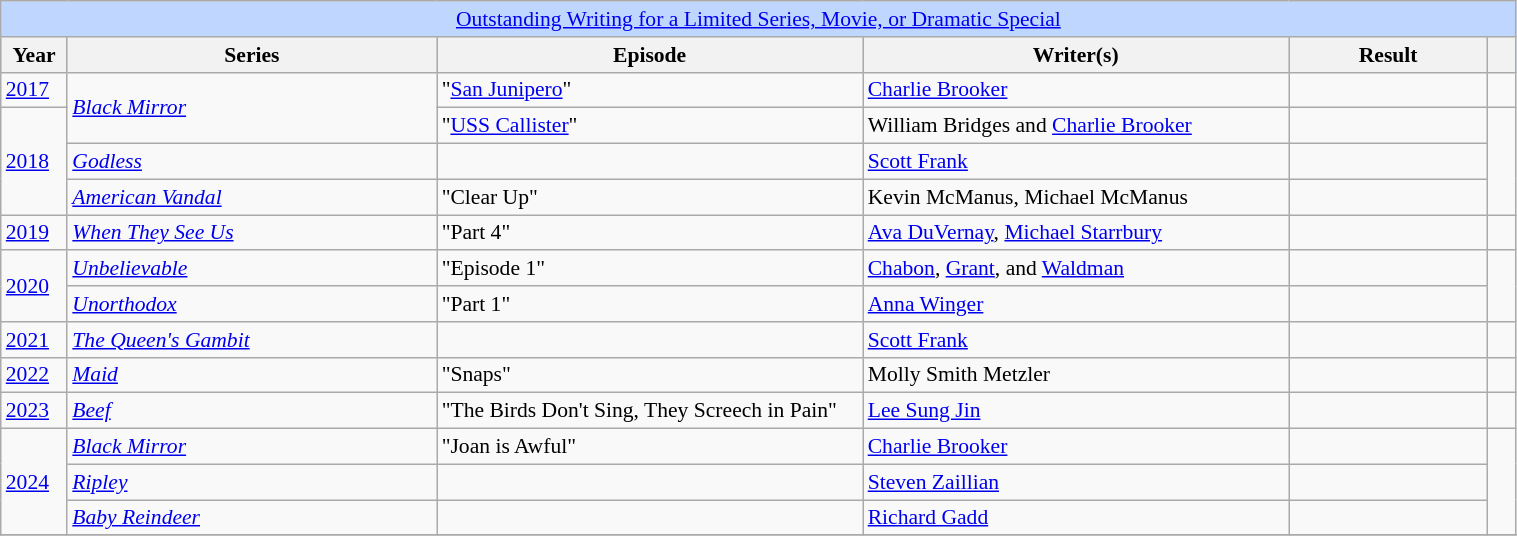<table class="wikitable plainrowheaders" style="font-size: 90%" width=80%>
<tr --- bgcolor="#bfd7ff">
<td colspan=6 align=center><a href='#'>Outstanding Writing for a Limited Series, Movie, or Dramatic Special</a></td>
</tr>
<tr --- bgcolor="#bfd7ff">
<th scope="col" style="width:1%;">Year</th>
<th scope="col" style="width:13%;">Series</th>
<th scope="col" style="width:15%;">Episode</th>
<th scope="col" style="width:15%;">Writer(s)</th>
<th scope="col" style="width:7%;">Result</th>
<th scope="col" style="width:1%;"></th>
</tr>
<tr>
<td><a href='#'>2017</a></td>
<td rowspan="2"><em><a href='#'>Black Mirror</a></em></td>
<td>"<a href='#'>San Junipero</a>"</td>
<td><a href='#'>Charlie Brooker</a></td>
<td></td>
<td></td>
</tr>
<tr>
<td rowspan="3"><a href='#'>2018</a></td>
<td>"<a href='#'>USS Callister</a>"</td>
<td>William Bridges and <a href='#'>Charlie Brooker</a></td>
<td></td>
<td rowspan="3"></td>
</tr>
<tr>
<td><em><a href='#'>Godless</a></em></td>
<td></td>
<td><a href='#'>Scott Frank</a></td>
<td></td>
</tr>
<tr>
<td><em><a href='#'>American Vandal</a></em></td>
<td>"Clear Up"</td>
<td>Kevin McManus, Michael McManus</td>
<td></td>
</tr>
<tr>
<td><a href='#'>2019</a></td>
<td><em><a href='#'>When They See Us</a></em></td>
<td>"Part 4"</td>
<td><a href='#'>Ava DuVernay</a>, <a href='#'>Michael Starrbury</a></td>
<td></td>
<td></td>
</tr>
<tr>
<td rowspan="2"><a href='#'>2020</a></td>
<td><em><a href='#'>Unbelievable</a></em></td>
<td>"Episode 1"</td>
<td><a href='#'>Chabon</a>, <a href='#'>Grant</a>, and <a href='#'>Waldman</a></td>
<td></td>
<td rowspan="2"></td>
</tr>
<tr>
<td><em><a href='#'>Unorthodox</a></em></td>
<td>"Part 1"</td>
<td><a href='#'>Anna Winger</a></td>
<td></td>
</tr>
<tr>
<td><a href='#'>2021</a></td>
<td><em><a href='#'>The Queen's Gambit</a></em></td>
<td></td>
<td><a href='#'>Scott Frank</a></td>
<td></td>
<td></td>
</tr>
<tr>
<td><a href='#'>2022</a></td>
<td><em><a href='#'>Maid</a></em></td>
<td>"Snaps"</td>
<td>Molly Smith Metzler</td>
<td></td>
<td></td>
</tr>
<tr>
<td><a href='#'>2023</a></td>
<td><em><a href='#'>Beef</a></em></td>
<td>"The Birds Don't Sing, They Screech in Pain"</td>
<td><a href='#'>Lee Sung Jin</a></td>
<td></td>
<td></td>
</tr>
<tr>
<td rowspan="3"><a href='#'>2024</a></td>
<td><em><a href='#'>Black Mirror</a></em></td>
<td>"Joan is Awful"</td>
<td><a href='#'>Charlie Brooker</a></td>
<td></td>
<td rowspan="3"></td>
</tr>
<tr>
<td><em><a href='#'>Ripley</a></em></td>
<td></td>
<td><a href='#'>Steven Zaillian</a></td>
<td></td>
</tr>
<tr>
<td><em><a href='#'>Baby Reindeer</a></em></td>
<td></td>
<td><a href='#'>Richard Gadd</a></td>
<td></td>
</tr>
<tr>
</tr>
</table>
